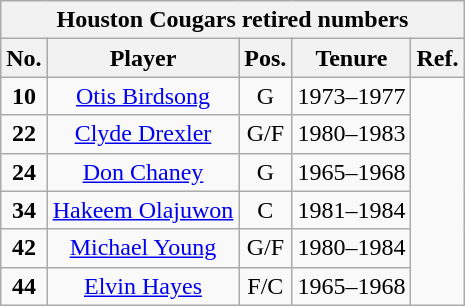<table class="wikitable" style="text-align:center">
<tr>
<th colspan=6 style =><strong>Houston Cougars retired numbers</strong></th>
</tr>
<tr>
<th style = >No.</th>
<th style = >Player</th>
<th style = >Pos.</th>
<th style = >Tenure</th>
<th style = >Ref.</th>
</tr>
<tr>
<td><strong>10</strong></td>
<td><a href='#'>Otis Birdsong</a></td>
<td>G</td>
<td>1973–1977</td>
<td rowspan="6"></td>
</tr>
<tr>
<td><strong>22</strong></td>
<td><a href='#'>Clyde Drexler</a></td>
<td>G/F</td>
<td>1980–1983</td>
</tr>
<tr>
<td><strong>24</strong></td>
<td><a href='#'>Don Chaney</a></td>
<td>G</td>
<td>1965–1968</td>
</tr>
<tr>
<td><strong>34</strong></td>
<td><a href='#'>Hakeem Olajuwon</a></td>
<td>C</td>
<td>1981–1984</td>
</tr>
<tr>
<td><strong>42</strong></td>
<td><a href='#'>Michael Young</a></td>
<td>G/F</td>
<td>1980–1984</td>
</tr>
<tr>
<td><strong>44</strong></td>
<td><a href='#'>Elvin Hayes</a></td>
<td>F/C</td>
<td>1965–1968</td>
</tr>
</table>
